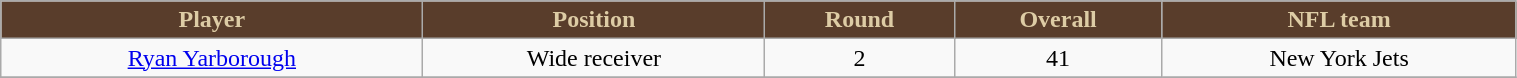<table class="wikitable" width="80%">
<tr align="center"  style="background:#593D2B;color:#DDCCA5;">
<td><strong>Player</strong></td>
<td><strong>Position</strong></td>
<td><strong>Round</strong></td>
<td><strong>Overall</strong></td>
<td><strong>NFL team</strong></td>
</tr>
<tr align="center" bgcolor="">
<td><a href='#'>Ryan Yarborough</a></td>
<td>Wide receiver</td>
<td>2</td>
<td>41</td>
<td>New York Jets</td>
</tr>
<tr align="center" bgcolor="">
</tr>
</table>
